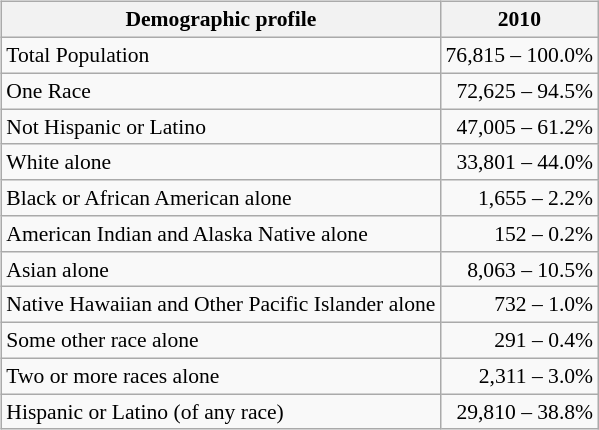<table>
<tr>
<td align="left"><br><table class="wikitable sortable collapsible" style="margin-left:auto;margin-right:auto;text-align: right;font-size: 90%;">
<tr>
<th>Demographic profile</th>
<th>2010</th>
</tr>
<tr>
<td align="left">Total Population</td>
<td>76,815 – 100.0%</td>
</tr>
<tr>
<td align="left">One Race</td>
<td>72,625 – 94.5%</td>
</tr>
<tr>
<td align="left">Not Hispanic or Latino</td>
<td>47,005 – 61.2%</td>
</tr>
<tr>
<td align="left">White alone</td>
<td>33,801 – 44.0%</td>
</tr>
<tr>
<td align="left">Black or African American alone</td>
<td>1,655 – 2.2%</td>
</tr>
<tr>
<td align="left">American Indian and Alaska Native alone</td>
<td>152 – 0.2%</td>
</tr>
<tr>
<td align="left">Asian alone</td>
<td>8,063 – 10.5%</td>
</tr>
<tr>
<td align="left">Native Hawaiian and Other Pacific Islander alone</td>
<td>732 – 1.0%</td>
</tr>
<tr>
<td align="left">Some other race alone</td>
<td>291 – 0.4%</td>
</tr>
<tr>
<td align="left">Two or more races alone</td>
<td>2,311 – 3.0%</td>
</tr>
<tr>
<td align="left">Hispanic or Latino (of any race)</td>
<td>29,810 – 38.8%</td>
</tr>
</table>
</td>
</tr>
</table>
